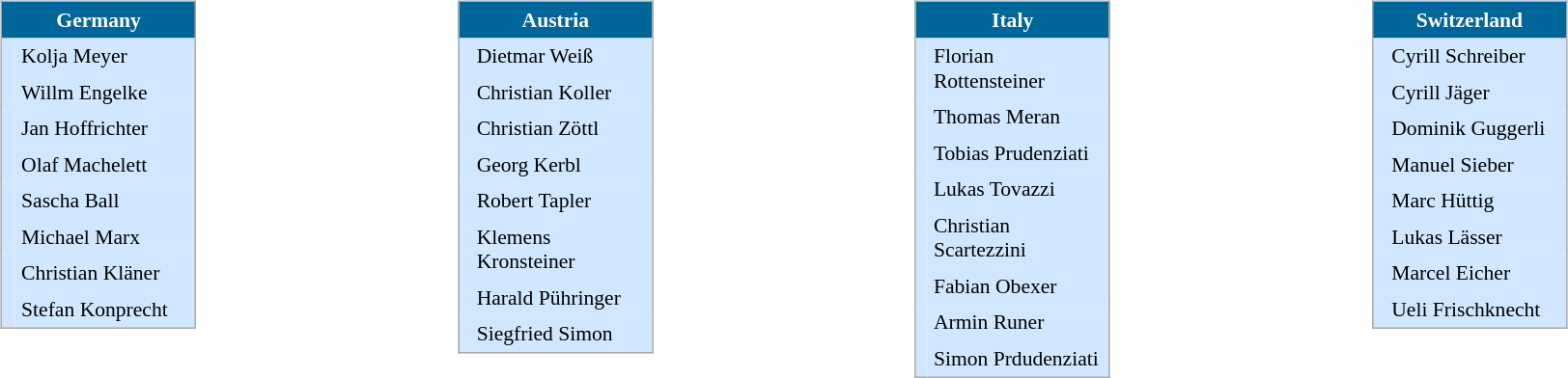<table width="100%" align=center>
<tr>
<td valign="top" width="22%"><br><table align=center cellpadding="4" cellspacing="0" style="background: #f9f9f9; border: 1px #aaa solid; border-collapse: collapse; font-size: 90%;" width=135>
<tr align=center bgcolor=#006699 style="color:white;">
<th width=100% colspan=2> Germany</th>
</tr>
<tr align=left bgcolor=#d0e7ff>
<td></td>
<td>Kolja Meyer</td>
</tr>
<tr align=left bgcolor=#d0e7ff>
<td></td>
<td>Willm Engelke</td>
</tr>
<tr align=left bgcolor=#d0e7ff>
<td></td>
<td>Jan Hoffrichter</td>
</tr>
<tr align=left bgcolor=#d0e7ff>
<td></td>
<td>Olaf Machelett</td>
</tr>
<tr align=left bgcolor=#d0e7ff>
<td></td>
<td>Sascha Ball</td>
</tr>
<tr align=left bgcolor=#d0e7ff>
<td></td>
<td>Michael Marx</td>
</tr>
<tr align=left bgcolor=#d0e7ff>
<td></td>
<td>Christian Kläner</td>
</tr>
<tr align=left bgcolor=#d0e7ff>
<td></td>
<td>Stefan Konprecht</td>
</tr>
</table>
</td>
<td valign="top" width="22%"><br><table align=center cellpadding="4" cellspacing="0" style="background: #f9f9f9; border: 1px #aaa solid; border-collapse: collapse; font-size: 90%;" width=135>
<tr align=center bgcolor=#006699 style="color:white;">
<th width=100% colspan=2> Austria</th>
</tr>
<tr align=left bgcolor=#d0e7ff>
<td></td>
<td>Dietmar Weiß</td>
</tr>
<tr align=left bgcolor=#d0e7ff>
<td></td>
<td>Christian Koller</td>
</tr>
<tr align=left bgcolor=#d0e7ff>
<td></td>
<td>Christian Zöttl</td>
</tr>
<tr align=left bgcolor=#d0e7ff>
<td></td>
<td>Georg Kerbl</td>
</tr>
<tr align=left bgcolor=#d0e7ff>
<td></td>
<td>Robert Tapler</td>
</tr>
<tr align=left bgcolor=#d0e7ff>
<td></td>
<td>Klemens Kronsteiner</td>
</tr>
<tr align=left bgcolor=#d0e7ff>
<td></td>
<td>Harald Pühringer</td>
</tr>
<tr align=left bgcolor=#d0e7ff>
<td></td>
<td>Siegfried Simon</td>
</tr>
</table>
</td>
<td valign="top" width="22%"><br><table align=center cellpadding="4" cellspacing="0" style="background: #f9f9f9; border: 1px #aaa solid; border-collapse: collapse; font-size: 90%;" width=135>
<tr align=center bgcolor=#006699 style="color:white;">
<th width=100% colspan=2> Italy</th>
</tr>
<tr align=left bgcolor=#d0e7ff>
<td></td>
<td>Florian Rottensteiner</td>
</tr>
<tr align=left bgcolor=#d0e7ff>
<td></td>
<td>Thomas Meran</td>
</tr>
<tr align=left bgcolor=#d0e7ff>
<td></td>
<td>Tobias Prudenziati</td>
</tr>
<tr align=left bgcolor=#d0e7ff>
<td></td>
<td>Lukas Tovazzi</td>
</tr>
<tr align=left bgcolor=#d0e7ff>
<td></td>
<td>Christian Scartezzini</td>
</tr>
<tr align=left bgcolor=#d0e7ff>
<td></td>
<td>Fabian Obexer</td>
</tr>
<tr align=left bgcolor=#d0e7ff>
<td></td>
<td>Armin Runer</td>
</tr>
<tr align=left bgcolor=#d0e7ff>
<td></td>
<td>Simon Prdudenziati</td>
</tr>
</table>
</td>
<td valign="top" width="22%"><br><table align=center cellpadding="4" cellspacing="0" style="background: #f9f9f9; border: 1px #aaa solid; border-collapse: collapse; font-size: 90%;" width=135>
<tr align=center bgcolor=#006699 style="color:white;">
<th width=100% colspan=2> Switzerland</th>
</tr>
<tr align=left bgcolor=#d0e7ff>
<td></td>
<td>Cyrill Schreiber</td>
</tr>
<tr align=left bgcolor=#d0e7ff>
<td></td>
<td>Cyrill Jäger</td>
</tr>
<tr align=left bgcolor=#d0e7ff>
<td></td>
<td>Dominik Guggerli</td>
</tr>
<tr align=left bgcolor=#d0e7ff>
<td></td>
<td>Manuel Sieber</td>
</tr>
<tr align=left bgcolor=#d0e7ff>
<td></td>
<td>Marc Hüttig</td>
</tr>
<tr align=left bgcolor=#d0e7ff>
<td></td>
<td>Lukas Lässer</td>
</tr>
<tr align=left bgcolor=#d0e7ff>
<td></td>
<td>Marcel Eicher</td>
</tr>
<tr align=left bgcolor=#d0e7ff>
<td></td>
<td>Ueli Frischknecht</td>
</tr>
</table>
</td>
</tr>
</table>
